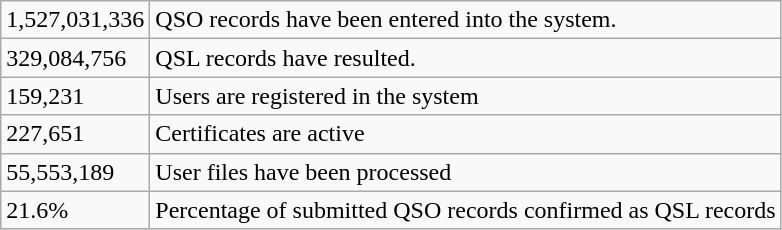<table class="wikitable" style="text-align: left;">
<tr>
<td>1,527,031,336</td>
<td>QSO records have been entered into the system.</td>
</tr>
<tr>
<td>329,084,756</td>
<td>QSL records have resulted.</td>
</tr>
<tr>
<td>159,231</td>
<td>Users are registered in the system</td>
</tr>
<tr>
<td>227,651</td>
<td>Certificates are active</td>
</tr>
<tr>
<td>55,553,189</td>
<td>User files have been processed</td>
</tr>
<tr>
<td>21.6%</td>
<td>Percentage of submitted QSO records confirmed as QSL records</td>
</tr>
</table>
